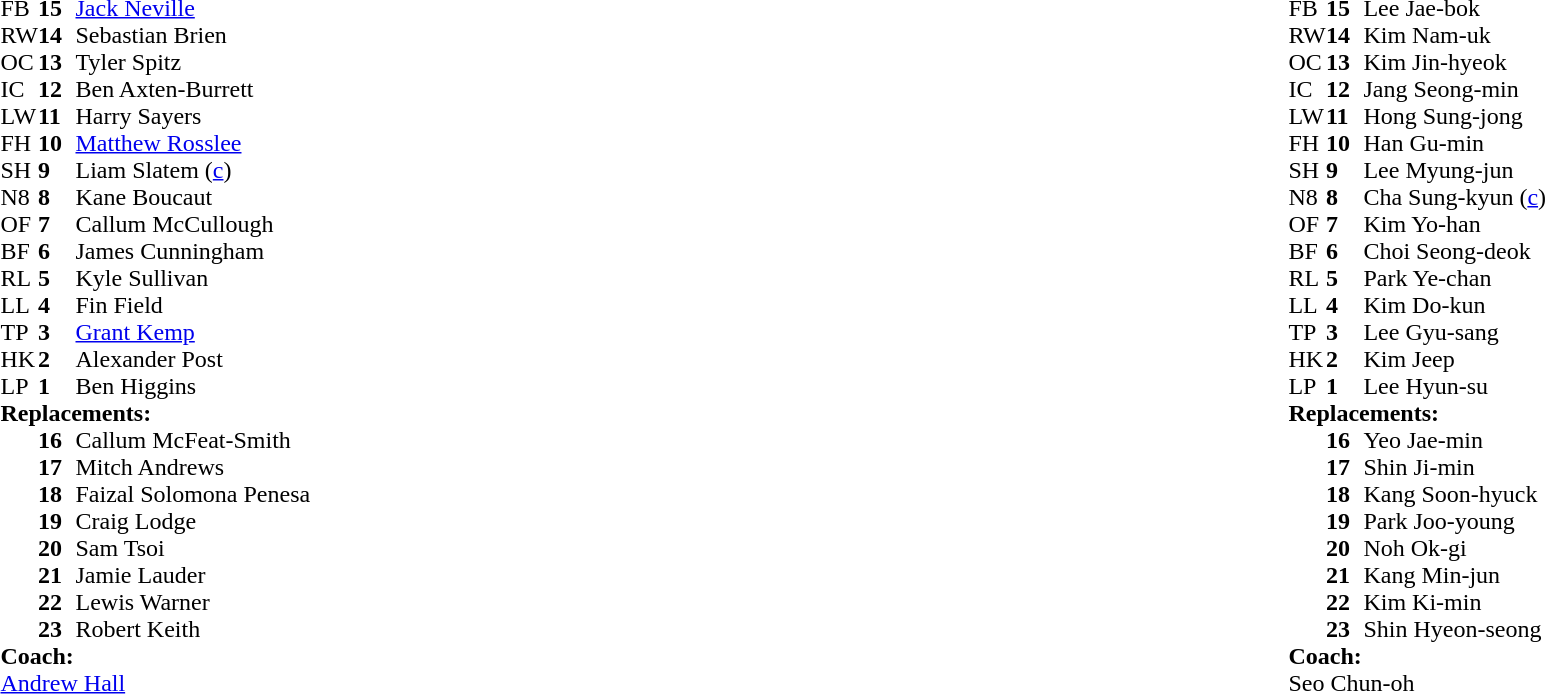<table style="width:100%">
<tr>
<td style="vertical-align:top; width:50%"><br><table cellspacing="0" cellpadding="0">
<tr>
<th width="25"></th>
<th width="25"></th>
</tr>
<tr>
<td>FB</td>
<td><strong>15</strong></td>
<td><a href='#'>Jack Neville</a></td>
</tr>
<tr>
<td>RW</td>
<td><strong>14</strong></td>
<td>Sebastian Brien</td>
</tr>
<tr>
<td>OC</td>
<td><strong>13</strong></td>
<td>Tyler Spitz</td>
</tr>
<tr>
<td>IC</td>
<td><strong>12</strong></td>
<td>Ben Axten-Burrett</td>
</tr>
<tr>
<td>LW</td>
<td><strong>11</strong></td>
<td>Harry Sayers</td>
</tr>
<tr>
<td>FH</td>
<td><strong>10</strong></td>
<td><a href='#'>Matthew Rosslee</a></td>
</tr>
<tr>
<td>SH</td>
<td><strong>9</strong></td>
<td>Liam Slatem (<a href='#'>c</a>)</td>
</tr>
<tr>
<td>N8</td>
<td><strong>8</strong></td>
<td>Kane Boucaut</td>
</tr>
<tr>
<td>OF</td>
<td><strong>7</strong></td>
<td>Callum McCullough</td>
</tr>
<tr>
<td>BF</td>
<td><strong>6</strong></td>
<td>James Cunningham</td>
</tr>
<tr>
<td>RL</td>
<td><strong>5</strong></td>
<td>Kyle Sullivan</td>
</tr>
<tr>
<td>LL</td>
<td><strong>4</strong></td>
<td>Fin Field</td>
</tr>
<tr>
<td>TP</td>
<td><strong>3</strong></td>
<td><a href='#'>Grant Kemp</a></td>
</tr>
<tr>
<td>HK</td>
<td><strong>2</strong></td>
<td>Alexander Post</td>
</tr>
<tr>
<td>LP</td>
<td><strong>1</strong></td>
<td>Ben Higgins</td>
</tr>
<tr>
<td colspan="3"><strong>Replacements:</strong></td>
</tr>
<tr>
<td></td>
<td><strong>16</strong></td>
<td>Callum McFeat-Smith</td>
</tr>
<tr>
<td></td>
<td><strong>17</strong></td>
<td>Mitch Andrews</td>
</tr>
<tr>
<td></td>
<td><strong>18</strong></td>
<td>Faizal Solomona Penesa</td>
</tr>
<tr>
<td></td>
<td><strong>19</strong></td>
<td>Craig Lodge</td>
</tr>
<tr>
<td></td>
<td><strong>20</strong></td>
<td>Sam Tsoi</td>
</tr>
<tr>
<td></td>
<td><strong>21</strong></td>
<td>Jamie Lauder</td>
</tr>
<tr>
<td></td>
<td><strong>22</strong></td>
<td>Lewis Warner</td>
</tr>
<tr>
<td></td>
<td><strong>23</strong></td>
<td>Robert Keith</td>
</tr>
<tr>
<td colspan="3"><strong>Coach:</strong></td>
</tr>
<tr>
<td colspan="3"> <a href='#'>Andrew Hall</a></td>
</tr>
</table>
</td>
<td style="vertical-align:top; width:50%"><br><table cellspacing="0" cellpadding="0" style="margin:auto">
<tr>
<th width="25"></th>
<th width="25"></th>
</tr>
<tr>
<td>FB</td>
<td><strong>15</strong></td>
<td>Lee Jae-bok</td>
</tr>
<tr>
<td>RW</td>
<td><strong>14</strong></td>
<td>Kim Nam-uk</td>
</tr>
<tr>
<td>OC</td>
<td><strong>13</strong></td>
<td>Kim Jin-hyeok</td>
</tr>
<tr>
<td>IC</td>
<td><strong>12</strong></td>
<td>Jang Seong-min</td>
</tr>
<tr>
<td>LW</td>
<td><strong>11</strong></td>
<td>Hong Sung-jong</td>
</tr>
<tr>
<td>FH</td>
<td><strong>10</strong></td>
<td>Han Gu-min</td>
</tr>
<tr>
<td>SH</td>
<td><strong>9</strong></td>
<td>Lee Myung-jun</td>
</tr>
<tr>
<td>N8</td>
<td><strong>8</strong></td>
<td>Cha Sung-kyun (<a href='#'>c</a>)</td>
</tr>
<tr>
<td>OF</td>
<td><strong>7</strong></td>
<td>Kim Yo-han</td>
</tr>
<tr>
<td>BF</td>
<td><strong>6</strong></td>
<td>Choi Seong-deok</td>
</tr>
<tr>
<td>RL</td>
<td><strong>5</strong></td>
<td>Park Ye-chan</td>
</tr>
<tr>
<td>LL</td>
<td><strong>4</strong></td>
<td>Kim Do-kun</td>
</tr>
<tr>
<td>TP</td>
<td><strong>3</strong></td>
<td>Lee Gyu-sang</td>
</tr>
<tr>
<td>HK</td>
<td><strong>2</strong></td>
<td>Kim Jeep</td>
</tr>
<tr>
<td>LP</td>
<td><strong>1</strong></td>
<td>Lee Hyun-su</td>
<td></td>
</tr>
<tr>
<td colspan=3><strong>Replacements:</strong></td>
</tr>
<tr>
<td></td>
<td><strong>16</strong></td>
<td>Yeo Jae-min</td>
</tr>
<tr>
<td></td>
<td><strong>17</strong></td>
<td>Shin Ji-min</td>
</tr>
<tr>
<td></td>
<td><strong>18</strong></td>
<td>Kang Soon-hyuck</td>
</tr>
<tr>
<td></td>
<td><strong>19</strong></td>
<td>Park Joo-young</td>
</tr>
<tr>
<td></td>
<td><strong>20</strong></td>
<td>Noh Ok-gi</td>
</tr>
<tr>
<td></td>
<td><strong>21</strong></td>
<td>Kang Min-jun</td>
</tr>
<tr>
<td></td>
<td><strong>22</strong></td>
<td>Kim Ki-min</td>
</tr>
<tr>
<td></td>
<td><strong>23</strong></td>
<td>Shin Hyeon-seong</td>
</tr>
<tr>
<td colspan="3"><strong>Coach:</strong></td>
</tr>
<tr>
<td colspan="3"> Seo Chun-oh</td>
</tr>
</table>
</td>
</tr>
</table>
